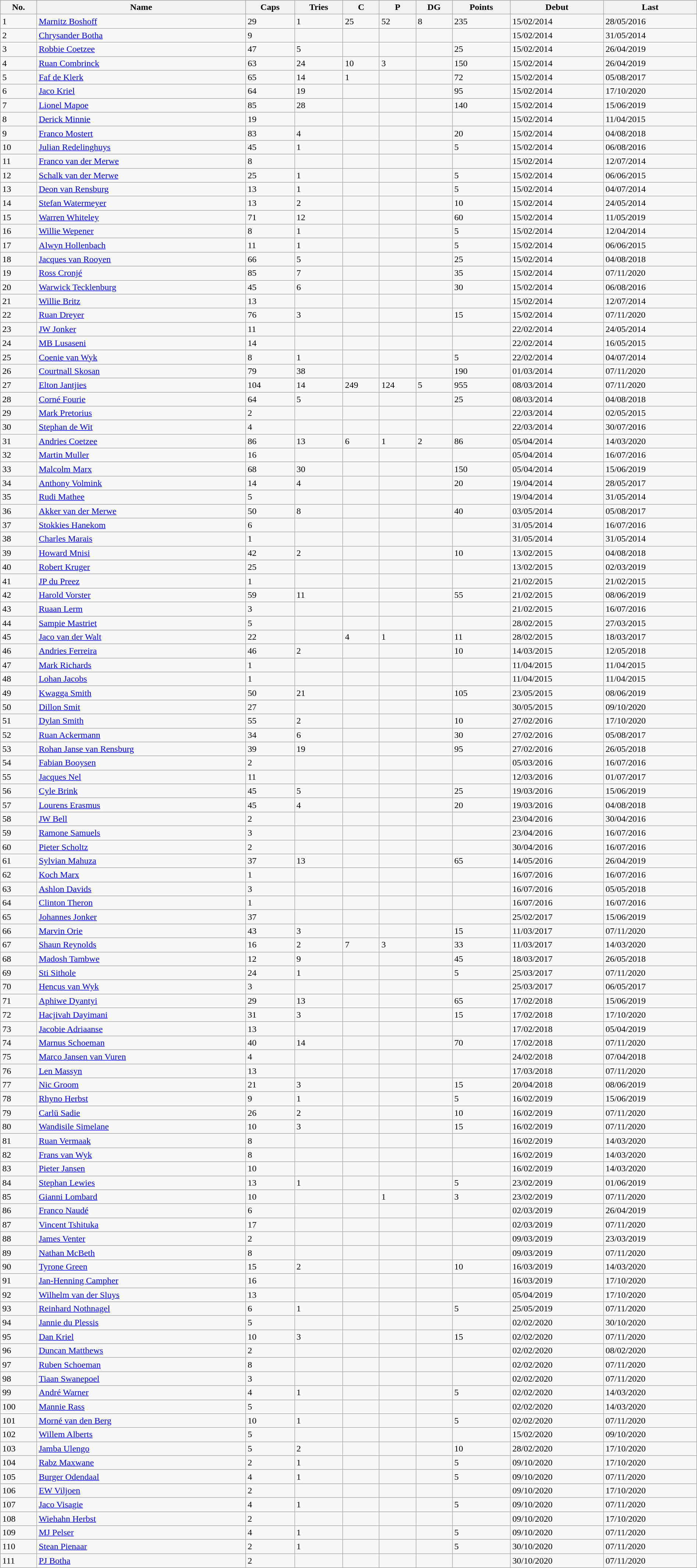<table class="wikitable sortable" style="width:100%;">
<tr style="background:#87cefa;">
<th>No.</th>
<th>Name</th>
<th>Caps</th>
<th>Tries</th>
<th>C</th>
<th>P</th>
<th>DG</th>
<th>Points</th>
<th>Debut</th>
<th>Last</th>
</tr>
<tr>
<td>1</td>
<td><a href='#'>Marnitz Boshoff</a></td>
<td>29</td>
<td>1</td>
<td>25</td>
<td>52</td>
<td>8</td>
<td>235</td>
<td>15/02/2014</td>
<td>28/05/2016</td>
</tr>
<tr>
<td>2</td>
<td><a href='#'>Chrysander Botha</a></td>
<td>9</td>
<td></td>
<td></td>
<td></td>
<td></td>
<td></td>
<td>15/02/2014</td>
<td>31/05/2014</td>
</tr>
<tr>
<td>3</td>
<td><a href='#'>Robbie Coetzee</a></td>
<td>47</td>
<td>5</td>
<td></td>
<td></td>
<td></td>
<td>25</td>
<td>15/02/2014</td>
<td>26/04/2019</td>
</tr>
<tr>
<td>4</td>
<td><a href='#'>Ruan Combrinck</a></td>
<td>63</td>
<td>24</td>
<td>10</td>
<td>3</td>
<td></td>
<td>150</td>
<td>15/02/2014</td>
<td>26/04/2019</td>
</tr>
<tr>
<td>5</td>
<td><a href='#'>Faf de Klerk</a></td>
<td>65</td>
<td>14</td>
<td>1</td>
<td></td>
<td></td>
<td>72</td>
<td>15/02/2014</td>
<td>05/08/2017</td>
</tr>
<tr>
<td>6</td>
<td><a href='#'>Jaco Kriel</a></td>
<td>64</td>
<td>19</td>
<td></td>
<td></td>
<td></td>
<td>95</td>
<td>15/02/2014</td>
<td>17/10/2020</td>
</tr>
<tr>
<td>7</td>
<td><a href='#'>Lionel Mapoe</a></td>
<td>85</td>
<td>28</td>
<td></td>
<td></td>
<td></td>
<td>140</td>
<td>15/02/2014</td>
<td>15/06/2019</td>
</tr>
<tr>
<td>8</td>
<td><a href='#'>Derick Minnie</a></td>
<td>19</td>
<td></td>
<td></td>
<td></td>
<td></td>
<td></td>
<td>15/02/2014</td>
<td>11/04/2015</td>
</tr>
<tr>
<td>9</td>
<td><a href='#'>Franco Mostert</a></td>
<td>83</td>
<td>4</td>
<td></td>
<td></td>
<td></td>
<td>20</td>
<td>15/02/2014</td>
<td>04/08/2018</td>
</tr>
<tr>
<td>10</td>
<td><a href='#'>Julian Redelinghuys</a></td>
<td>45</td>
<td>1</td>
<td></td>
<td></td>
<td></td>
<td>5</td>
<td>15/02/2014</td>
<td>06/08/2016</td>
</tr>
<tr>
<td>11</td>
<td><a href='#'>Franco van der Merwe</a></td>
<td>8</td>
<td></td>
<td></td>
<td></td>
<td></td>
<td></td>
<td>15/02/2014</td>
<td>12/07/2014</td>
</tr>
<tr>
<td>12</td>
<td><a href='#'>Schalk van der Merwe</a></td>
<td>25</td>
<td>1</td>
<td></td>
<td></td>
<td></td>
<td>5</td>
<td>15/02/2014</td>
<td>06/06/2015</td>
</tr>
<tr>
<td>13</td>
<td><a href='#'>Deon van Rensburg</a></td>
<td>13</td>
<td>1</td>
<td></td>
<td></td>
<td></td>
<td>5</td>
<td>15/02/2014</td>
<td>04/07/2014</td>
</tr>
<tr>
<td>14</td>
<td><a href='#'>Stefan Watermeyer</a></td>
<td>13</td>
<td>2</td>
<td></td>
<td></td>
<td></td>
<td>10</td>
<td>15/02/2014</td>
<td>24/05/2014</td>
</tr>
<tr>
<td>15</td>
<td><a href='#'>Warren Whiteley</a></td>
<td>71</td>
<td>12</td>
<td></td>
<td></td>
<td></td>
<td>60</td>
<td>15/02/2014</td>
<td>11/05/2019</td>
</tr>
<tr>
<td>16</td>
<td><a href='#'>Willie Wepener</a></td>
<td>8</td>
<td>1</td>
<td></td>
<td></td>
<td></td>
<td>5</td>
<td>15/02/2014</td>
<td>12/04/2014</td>
</tr>
<tr>
<td>17</td>
<td><a href='#'>Alwyn Hollenbach</a></td>
<td>11</td>
<td>1</td>
<td></td>
<td></td>
<td></td>
<td>5</td>
<td>15/02/2014</td>
<td>06/06/2015</td>
</tr>
<tr>
<td>18</td>
<td><a href='#'>Jacques van Rooyen</a></td>
<td>66</td>
<td>5</td>
<td></td>
<td></td>
<td></td>
<td>25</td>
<td>15/02/2014</td>
<td>04/08/2018</td>
</tr>
<tr>
<td>19</td>
<td><a href='#'>Ross Cronjé</a></td>
<td>85</td>
<td>7</td>
<td></td>
<td></td>
<td></td>
<td>35</td>
<td>15/02/2014</td>
<td>07/11/2020</td>
</tr>
<tr>
<td>20</td>
<td><a href='#'>Warwick Tecklenburg</a></td>
<td>45</td>
<td>6</td>
<td></td>
<td></td>
<td></td>
<td>30</td>
<td>15/02/2014</td>
<td>06/08/2016</td>
</tr>
<tr>
<td>21</td>
<td><a href='#'>Willie Britz</a></td>
<td>13</td>
<td></td>
<td></td>
<td></td>
<td></td>
<td></td>
<td>15/02/2014</td>
<td>12/07/2014</td>
</tr>
<tr>
<td>22</td>
<td><a href='#'>Ruan Dreyer</a></td>
<td>76</td>
<td>3</td>
<td></td>
<td></td>
<td></td>
<td>15</td>
<td>15/02/2014</td>
<td>07/11/2020</td>
</tr>
<tr>
<td>23</td>
<td><a href='#'>JW Jonker</a></td>
<td>11</td>
<td></td>
<td></td>
<td></td>
<td></td>
<td></td>
<td>22/02/2014</td>
<td>24/05/2014</td>
</tr>
<tr>
<td>24</td>
<td><a href='#'>MB Lusaseni</a></td>
<td>14</td>
<td></td>
<td></td>
<td></td>
<td></td>
<td></td>
<td>22/02/2014</td>
<td>16/05/2015</td>
</tr>
<tr>
<td>25</td>
<td><a href='#'>Coenie van Wyk</a></td>
<td>8</td>
<td>1</td>
<td></td>
<td></td>
<td></td>
<td>5</td>
<td>22/02/2014</td>
<td>04/07/2014</td>
</tr>
<tr>
<td>26</td>
<td><a href='#'>Courtnall Skosan</a></td>
<td>79</td>
<td>38</td>
<td></td>
<td></td>
<td></td>
<td>190</td>
<td>01/03/2014</td>
<td>07/11/2020</td>
</tr>
<tr>
<td>27</td>
<td><a href='#'>Elton Jantjies</a></td>
<td>104</td>
<td>14</td>
<td>249</td>
<td>124</td>
<td>5</td>
<td>955</td>
<td>08/03/2014</td>
<td>07/11/2020</td>
</tr>
<tr>
<td>28</td>
<td><a href='#'>Corné Fourie</a></td>
<td>64</td>
<td>5</td>
<td></td>
<td></td>
<td></td>
<td>25</td>
<td>08/03/2014</td>
<td>04/08/2018</td>
</tr>
<tr>
<td>29</td>
<td><a href='#'>Mark Pretorius</a></td>
<td>2</td>
<td></td>
<td></td>
<td></td>
<td></td>
<td></td>
<td>22/03/2014</td>
<td>02/05/2015</td>
</tr>
<tr>
<td>30</td>
<td><a href='#'>Stephan de Wit</a></td>
<td>4</td>
<td></td>
<td></td>
<td></td>
<td></td>
<td></td>
<td>22/03/2014</td>
<td>30/07/2016</td>
</tr>
<tr>
<td>31</td>
<td><a href='#'>Andries Coetzee</a></td>
<td>86</td>
<td>13</td>
<td>6</td>
<td>1</td>
<td>2</td>
<td>86</td>
<td>05/04/2014</td>
<td>14/03/2020</td>
</tr>
<tr>
<td>32</td>
<td><a href='#'>Martin Muller</a></td>
<td>16</td>
<td></td>
<td></td>
<td></td>
<td></td>
<td></td>
<td>05/04/2014</td>
<td>16/07/2016</td>
</tr>
<tr>
<td>33</td>
<td><a href='#'>Malcolm Marx</a></td>
<td>68</td>
<td>30</td>
<td></td>
<td></td>
<td></td>
<td>150</td>
<td>05/04/2014</td>
<td>15/06/2019</td>
</tr>
<tr>
<td>34</td>
<td><a href='#'>Anthony Volmink</a></td>
<td>14</td>
<td>4</td>
<td></td>
<td></td>
<td></td>
<td>20</td>
<td>19/04/2014</td>
<td>28/05/2017</td>
</tr>
<tr>
<td>35</td>
<td><a href='#'>Rudi Mathee</a></td>
<td>5</td>
<td></td>
<td></td>
<td></td>
<td></td>
<td></td>
<td>19/04/2014</td>
<td>31/05/2014</td>
</tr>
<tr>
<td>36</td>
<td><a href='#'>Akker van der Merwe</a></td>
<td>50</td>
<td>8</td>
<td></td>
<td></td>
<td></td>
<td>40</td>
<td>03/05/2014</td>
<td>05/08/2017</td>
</tr>
<tr>
<td>37</td>
<td><a href='#'>Stokkies Hanekom</a></td>
<td>6</td>
<td></td>
<td></td>
<td></td>
<td></td>
<td></td>
<td>31/05/2014</td>
<td>16/07/2016</td>
</tr>
<tr>
<td>38</td>
<td><a href='#'>Charles Marais</a></td>
<td>1</td>
<td></td>
<td></td>
<td></td>
<td></td>
<td></td>
<td>31/05/2014</td>
<td>31/05/2014</td>
</tr>
<tr>
<td>39</td>
<td><a href='#'>Howard Mnisi</a></td>
<td>42</td>
<td>2</td>
<td></td>
<td></td>
<td></td>
<td>10</td>
<td>13/02/2015</td>
<td>04/08/2018</td>
</tr>
<tr>
<td>40</td>
<td><a href='#'>Robert Kruger</a></td>
<td>25</td>
<td></td>
<td></td>
<td></td>
<td></td>
<td></td>
<td>13/02/2015</td>
<td>02/03/2019</td>
</tr>
<tr>
<td>41</td>
<td><a href='#'>JP du Preez</a></td>
<td>1</td>
<td></td>
<td></td>
<td></td>
<td></td>
<td></td>
<td>21/02/2015</td>
<td>21/02/2015</td>
</tr>
<tr>
<td>42</td>
<td><a href='#'>Harold Vorster</a></td>
<td>59</td>
<td>11</td>
<td></td>
<td></td>
<td></td>
<td>55</td>
<td>21/02/2015</td>
<td>08/06/2019</td>
</tr>
<tr>
<td>43</td>
<td><a href='#'>Ruaan Lerm</a></td>
<td>3</td>
<td></td>
<td></td>
<td></td>
<td></td>
<td></td>
<td>21/02/2015</td>
<td>16/07/2016</td>
</tr>
<tr>
<td>44</td>
<td><a href='#'>Sampie Mastriet</a></td>
<td>5</td>
<td></td>
<td></td>
<td></td>
<td></td>
<td></td>
<td>28/02/2015</td>
<td>27/03/2015</td>
</tr>
<tr>
<td>45</td>
<td><a href='#'>Jaco van der Walt</a></td>
<td>22</td>
<td></td>
<td>4</td>
<td>1</td>
<td></td>
<td>11</td>
<td>28/02/2015</td>
<td>18/03/2017</td>
</tr>
<tr>
<td>46</td>
<td><a href='#'>Andries Ferreira</a></td>
<td>46</td>
<td>2</td>
<td></td>
<td></td>
<td></td>
<td>10</td>
<td>14/03/2015</td>
<td>12/05/2018</td>
</tr>
<tr>
<td>47</td>
<td><a href='#'>Mark Richards</a></td>
<td>1</td>
<td></td>
<td></td>
<td></td>
<td></td>
<td></td>
<td>11/04/2015</td>
<td>11/04/2015</td>
</tr>
<tr>
<td>48</td>
<td><a href='#'>Lohan Jacobs</a></td>
<td>1</td>
<td></td>
<td></td>
<td></td>
<td></td>
<td></td>
<td>11/04/2015</td>
<td>11/04/2015</td>
</tr>
<tr>
<td>49</td>
<td><a href='#'>Kwagga Smith</a></td>
<td>50</td>
<td>21</td>
<td></td>
<td></td>
<td></td>
<td>105</td>
<td>23/05/2015</td>
<td>08/06/2019</td>
</tr>
<tr>
<td>50</td>
<td><a href='#'>Dillon Smit</a></td>
<td>27</td>
<td></td>
<td></td>
<td></td>
<td></td>
<td></td>
<td>30/05/2015</td>
<td>09/10/2020</td>
</tr>
<tr>
<td>51</td>
<td><a href='#'>Dylan Smith</a></td>
<td>55</td>
<td>2</td>
<td></td>
<td></td>
<td></td>
<td>10</td>
<td>27/02/2016</td>
<td>17/10/2020</td>
</tr>
<tr>
<td>52</td>
<td><a href='#'>Ruan Ackermann</a></td>
<td>34</td>
<td>6</td>
<td></td>
<td></td>
<td></td>
<td>30</td>
<td>27/02/2016</td>
<td>05/08/2017</td>
</tr>
<tr>
<td>53</td>
<td><a href='#'>Rohan Janse van Rensburg</a></td>
<td>39</td>
<td>19</td>
<td></td>
<td></td>
<td></td>
<td>95</td>
<td>27/02/2016</td>
<td>26/05/2018</td>
</tr>
<tr>
<td>54</td>
<td><a href='#'>Fabian Booysen</a></td>
<td>2</td>
<td></td>
<td></td>
<td></td>
<td></td>
<td></td>
<td>05/03/2016</td>
<td>16/07/2016</td>
</tr>
<tr>
<td>55</td>
<td><a href='#'>Jacques Nel</a></td>
<td>11</td>
<td></td>
<td></td>
<td></td>
<td></td>
<td></td>
<td>12/03/2016</td>
<td>01/07/2017</td>
</tr>
<tr>
<td>56</td>
<td><a href='#'>Cyle Brink</a></td>
<td>45</td>
<td>5</td>
<td></td>
<td></td>
<td></td>
<td>25</td>
<td>19/03/2016</td>
<td>15/06/2019</td>
</tr>
<tr>
<td>57</td>
<td><a href='#'>Lourens Erasmus</a></td>
<td>45</td>
<td>4</td>
<td></td>
<td></td>
<td></td>
<td>20</td>
<td>19/03/2016</td>
<td>04/08/2018</td>
</tr>
<tr>
<td>58</td>
<td><a href='#'>JW Bell</a></td>
<td>2</td>
<td></td>
<td></td>
<td></td>
<td></td>
<td></td>
<td>23/04/2016</td>
<td>30/04/2016</td>
</tr>
<tr>
<td>59</td>
<td><a href='#'>Ramone Samuels</a></td>
<td>3</td>
<td></td>
<td></td>
<td></td>
<td></td>
<td></td>
<td>23/04/2016</td>
<td>16/07/2016</td>
</tr>
<tr>
<td>60</td>
<td><a href='#'>Pieter Scholtz</a></td>
<td>2</td>
<td></td>
<td></td>
<td></td>
<td></td>
<td></td>
<td>30/04/2016</td>
<td>16/07/2016</td>
</tr>
<tr>
<td>61</td>
<td><a href='#'>Sylvian Mahuza</a></td>
<td>37</td>
<td>13</td>
<td></td>
<td></td>
<td></td>
<td>65</td>
<td>14/05/2016</td>
<td>26/04/2019</td>
</tr>
<tr>
<td>62</td>
<td><a href='#'>Koch Marx</a></td>
<td>1</td>
<td></td>
<td></td>
<td></td>
<td></td>
<td></td>
<td>16/07/2016</td>
<td>16/07/2016</td>
</tr>
<tr>
<td>63</td>
<td><a href='#'>Ashlon Davids</a></td>
<td>3</td>
<td></td>
<td></td>
<td></td>
<td></td>
<td></td>
<td>16/07/2016</td>
<td>05/05/2018</td>
</tr>
<tr>
<td>64</td>
<td><a href='#'>Clinton Theron</a></td>
<td>1</td>
<td></td>
<td></td>
<td></td>
<td></td>
<td></td>
<td>16/07/2016</td>
<td>16/07/2016</td>
</tr>
<tr>
<td>65</td>
<td><a href='#'>Johannes Jonker</a></td>
<td>37</td>
<td></td>
<td></td>
<td></td>
<td></td>
<td></td>
<td>25/02/2017</td>
<td>15/06/2019</td>
</tr>
<tr>
<td>66</td>
<td><a href='#'>Marvin Orie</a></td>
<td>43</td>
<td>3</td>
<td></td>
<td></td>
<td></td>
<td>15</td>
<td>11/03/2017</td>
<td>07/11/2020</td>
</tr>
<tr>
<td>67</td>
<td><a href='#'>Shaun Reynolds</a></td>
<td>16</td>
<td>2</td>
<td>7</td>
<td>3</td>
<td></td>
<td>33</td>
<td>11/03/2017</td>
<td>14/03/2020</td>
</tr>
<tr>
<td>68</td>
<td><a href='#'>Madosh Tambwe</a></td>
<td>12</td>
<td>9</td>
<td></td>
<td></td>
<td></td>
<td>45</td>
<td>18/03/2017</td>
<td>26/05/2018</td>
</tr>
<tr>
<td>69</td>
<td><a href='#'>Sti Sithole</a></td>
<td>24</td>
<td>1</td>
<td></td>
<td></td>
<td></td>
<td>5</td>
<td>25/03/2017</td>
<td>07/11/2020</td>
</tr>
<tr>
<td>70</td>
<td><a href='#'>Hencus van Wyk</a></td>
<td>3</td>
<td></td>
<td></td>
<td></td>
<td></td>
<td></td>
<td>25/03/2017</td>
<td>06/05/2017</td>
</tr>
<tr>
<td>71</td>
<td><a href='#'>Aphiwe Dyantyi</a></td>
<td>29</td>
<td>13</td>
<td></td>
<td></td>
<td></td>
<td>65</td>
<td>17/02/2018</td>
<td>15/06/2019</td>
</tr>
<tr>
<td>72</td>
<td><a href='#'>Hacjivah Dayimani</a></td>
<td>31</td>
<td>3</td>
<td></td>
<td></td>
<td></td>
<td>15</td>
<td>17/02/2018</td>
<td>17/10/2020</td>
</tr>
<tr>
<td>73</td>
<td><a href='#'>Jacobie Adriaanse</a></td>
<td>13</td>
<td></td>
<td></td>
<td></td>
<td></td>
<td></td>
<td>17/02/2018</td>
<td>05/04/2019</td>
</tr>
<tr>
<td>74</td>
<td><a href='#'>Marnus Schoeman</a></td>
<td>40</td>
<td>14</td>
<td></td>
<td></td>
<td></td>
<td>70</td>
<td>17/02/2018</td>
<td>07/11/2020</td>
</tr>
<tr>
<td>75</td>
<td><a href='#'>Marco Jansen van Vuren</a></td>
<td>4</td>
<td></td>
<td></td>
<td></td>
<td></td>
<td></td>
<td>24/02/2018</td>
<td>07/04/2018</td>
</tr>
<tr>
<td>76</td>
<td><a href='#'>Len Massyn</a></td>
<td>13</td>
<td></td>
<td></td>
<td></td>
<td></td>
<td></td>
<td>17/03/2018</td>
<td>07/11/2020</td>
</tr>
<tr>
<td>77</td>
<td><a href='#'>Nic Groom</a></td>
<td>21</td>
<td>3</td>
<td></td>
<td></td>
<td></td>
<td>15</td>
<td>20/04/2018</td>
<td>08/06/2019</td>
</tr>
<tr>
<td>78</td>
<td><a href='#'>Rhyno Herbst</a></td>
<td>9</td>
<td>1</td>
<td></td>
<td></td>
<td></td>
<td>5</td>
<td>16/02/2019</td>
<td>15/06/2019</td>
</tr>
<tr>
<td>79</td>
<td><a href='#'>Carlü Sadie</a></td>
<td>26</td>
<td>2</td>
<td></td>
<td></td>
<td></td>
<td>10</td>
<td>16/02/2019</td>
<td>07/11/2020</td>
</tr>
<tr>
<td>80</td>
<td><a href='#'>Wandisile Simelane</a></td>
<td>10</td>
<td>3</td>
<td></td>
<td></td>
<td></td>
<td>15</td>
<td>16/02/2019</td>
<td>07/11/2020</td>
</tr>
<tr>
<td>81</td>
<td><a href='#'>Ruan Vermaak</a></td>
<td>8</td>
<td></td>
<td></td>
<td></td>
<td></td>
<td></td>
<td>16/02/2019</td>
<td>14/03/2020</td>
</tr>
<tr>
<td>82</td>
<td><a href='#'>Frans van Wyk</a></td>
<td>8</td>
<td></td>
<td></td>
<td></td>
<td></td>
<td></td>
<td>16/02/2019</td>
<td>14/03/2020</td>
</tr>
<tr>
<td>83</td>
<td><a href='#'>Pieter Jansen</a></td>
<td>10</td>
<td></td>
<td></td>
<td></td>
<td></td>
<td></td>
<td>16/02/2019</td>
<td>14/03/2020</td>
</tr>
<tr>
<td>84</td>
<td><a href='#'>Stephan Lewies</a></td>
<td>13</td>
<td>1</td>
<td></td>
<td></td>
<td></td>
<td>5</td>
<td>23/02/2019</td>
<td>01/06/2019</td>
</tr>
<tr>
<td>85</td>
<td><a href='#'>Gianni Lombard</a></td>
<td>10</td>
<td></td>
<td></td>
<td>1</td>
<td></td>
<td>3</td>
<td>23/02/2019</td>
<td>07/11/2020</td>
</tr>
<tr>
<td>86</td>
<td><a href='#'>Franco Naudé</a></td>
<td>6</td>
<td></td>
<td></td>
<td></td>
<td></td>
<td></td>
<td>02/03/2019</td>
<td>26/04/2019</td>
</tr>
<tr>
<td>87</td>
<td><a href='#'>Vincent Tshituka</a></td>
<td>17</td>
<td></td>
<td></td>
<td></td>
<td></td>
<td></td>
<td>02/03/2019</td>
<td>07/11/2020</td>
</tr>
<tr>
<td>88</td>
<td><a href='#'>James Venter</a></td>
<td>2</td>
<td></td>
<td></td>
<td></td>
<td></td>
<td></td>
<td>09/03/2019</td>
<td>23/03/2019</td>
</tr>
<tr>
<td>89</td>
<td><a href='#'>Nathan McBeth</a></td>
<td>8</td>
<td></td>
<td></td>
<td></td>
<td></td>
<td></td>
<td>09/03/2019</td>
<td>07/11/2020</td>
</tr>
<tr>
<td>90</td>
<td><a href='#'>Tyrone Green</a></td>
<td>15</td>
<td>2</td>
<td></td>
<td></td>
<td></td>
<td>10</td>
<td>16/03/2019</td>
<td>14/03/2020</td>
</tr>
<tr>
<td>91</td>
<td><a href='#'>Jan-Henning Campher</a></td>
<td>16</td>
<td></td>
<td></td>
<td></td>
<td></td>
<td></td>
<td>16/03/2019</td>
<td>17/10/2020</td>
</tr>
<tr>
<td>92</td>
<td><a href='#'>Wilhelm van der Sluys</a></td>
<td>13</td>
<td></td>
<td></td>
<td></td>
<td></td>
<td></td>
<td>05/04/2019</td>
<td>17/10/2020</td>
</tr>
<tr>
<td>93</td>
<td><a href='#'>Reinhard Nothnagel</a></td>
<td>6</td>
<td>1</td>
<td></td>
<td></td>
<td></td>
<td>5</td>
<td>25/05/2019</td>
<td>07/11/2020</td>
</tr>
<tr>
<td>94</td>
<td><a href='#'>Jannie du Plessis</a></td>
<td>5</td>
<td></td>
<td></td>
<td></td>
<td></td>
<td></td>
<td>02/02/2020</td>
<td>30/10/2020</td>
</tr>
<tr>
<td>95</td>
<td><a href='#'>Dan Kriel</a></td>
<td>10</td>
<td>3</td>
<td></td>
<td></td>
<td></td>
<td>15</td>
<td>02/02/2020</td>
<td>07/11/2020</td>
</tr>
<tr>
<td>96</td>
<td><a href='#'>Duncan Matthews</a></td>
<td>2</td>
<td></td>
<td></td>
<td></td>
<td></td>
<td></td>
<td>02/02/2020</td>
<td>08/02/2020</td>
</tr>
<tr>
<td>97</td>
<td><a href='#'>Ruben Schoeman</a></td>
<td>8</td>
<td></td>
<td></td>
<td></td>
<td></td>
<td></td>
<td>02/02/2020</td>
<td>07/11/2020</td>
</tr>
<tr>
<td>98</td>
<td><a href='#'>Tiaan Swanepoel</a></td>
<td>3</td>
<td></td>
<td></td>
<td></td>
<td></td>
<td></td>
<td>02/02/2020</td>
<td>07/11/2020</td>
</tr>
<tr>
<td>99</td>
<td><a href='#'>André Warner</a></td>
<td>4</td>
<td>1</td>
<td></td>
<td></td>
<td></td>
<td>5</td>
<td>02/02/2020</td>
<td>14/03/2020</td>
</tr>
<tr>
<td>100</td>
<td><a href='#'>Mannie Rass</a></td>
<td>5</td>
<td></td>
<td></td>
<td></td>
<td></td>
<td></td>
<td>02/02/2020</td>
<td>14/03/2020</td>
</tr>
<tr>
<td>101</td>
<td><a href='#'>Morné van den Berg</a></td>
<td>10</td>
<td>1</td>
<td></td>
<td></td>
<td></td>
<td>5</td>
<td>02/02/2020</td>
<td>07/11/2020</td>
</tr>
<tr>
<td>102</td>
<td><a href='#'>Willem Alberts</a></td>
<td>5</td>
<td></td>
<td></td>
<td></td>
<td></td>
<td></td>
<td>15/02/2020</td>
<td>09/10/2020</td>
</tr>
<tr>
<td>103</td>
<td><a href='#'>Jamba Ulengo</a></td>
<td>5</td>
<td>2</td>
<td></td>
<td></td>
<td></td>
<td>10</td>
<td>28/02/2020</td>
<td>17/10/2020</td>
</tr>
<tr>
<td>104</td>
<td><a href='#'>Rabz Maxwane</a></td>
<td>2</td>
<td>1</td>
<td></td>
<td></td>
<td></td>
<td>5</td>
<td>09/10/2020</td>
<td>17/10/2020</td>
</tr>
<tr>
<td>105</td>
<td><a href='#'>Burger Odendaal</a></td>
<td>4</td>
<td>1</td>
<td></td>
<td></td>
<td></td>
<td>5</td>
<td>09/10/2020</td>
<td>07/11/2020</td>
</tr>
<tr>
<td>106</td>
<td><a href='#'>EW Viljoen</a></td>
<td>2</td>
<td></td>
<td></td>
<td></td>
<td></td>
<td></td>
<td>09/10/2020</td>
<td>17/10/2020</td>
</tr>
<tr>
<td>107</td>
<td><a href='#'>Jaco Visagie</a></td>
<td>4</td>
<td>1</td>
<td></td>
<td></td>
<td></td>
<td>5</td>
<td>09/10/2020</td>
<td>07/11/2020</td>
</tr>
<tr>
<td>108</td>
<td><a href='#'>Wiehahn Herbst</a></td>
<td>2</td>
<td></td>
<td></td>
<td></td>
<td></td>
<td></td>
<td>09/10/2020</td>
<td>17/10/2020</td>
</tr>
<tr>
<td>109</td>
<td><a href='#'>MJ Pelser</a></td>
<td>4</td>
<td>1</td>
<td></td>
<td></td>
<td></td>
<td>5</td>
<td>09/10/2020</td>
<td>07/11/2020</td>
</tr>
<tr>
<td>110</td>
<td><a href='#'>Stean Pienaar</a></td>
<td>2</td>
<td>1</td>
<td></td>
<td></td>
<td></td>
<td>5</td>
<td>30/10/2020</td>
<td>07/11/2020</td>
</tr>
<tr>
<td>111</td>
<td><a href='#'>PJ Botha</a></td>
<td>2</td>
<td></td>
<td></td>
<td></td>
<td></td>
<td></td>
<td>30/10/2020</td>
<td>07/11/2020</td>
</tr>
</table>
